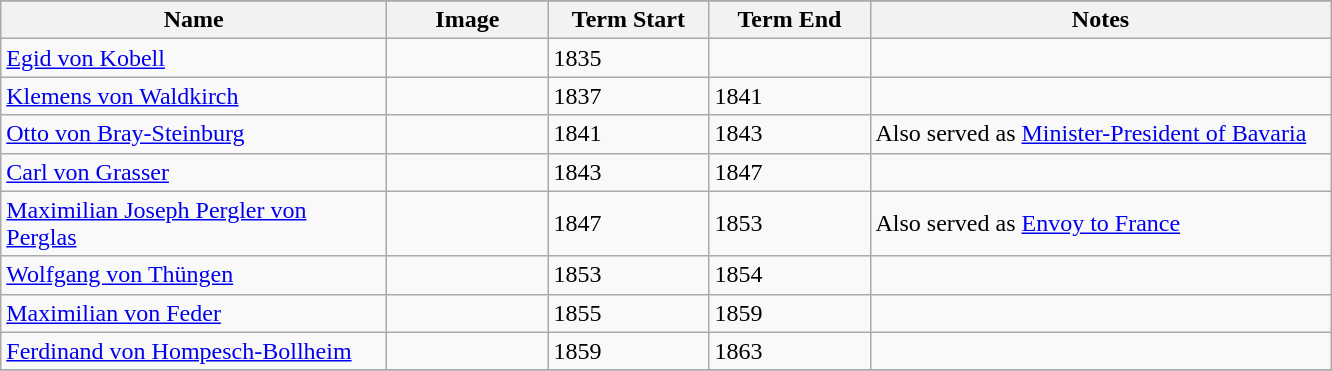<table class="wikitable">
<tr>
</tr>
<tr class="hintergrundfarbe5">
<th width="250">Name</th>
<th width="100">Image</th>
<th width="100">Term Start</th>
<th width="100">Term End</th>
<th width="300">Notes</th>
</tr>
<tr>
<td><a href='#'>Egid von Kobell</a></td>
<td></td>
<td>1835</td>
<td></td>
<td></td>
</tr>
<tr>
<td><a href='#'>Klemens von Waldkirch</a></td>
<td></td>
<td>1837</td>
<td>1841</td>
<td></td>
</tr>
<tr>
<td><a href='#'>Otto von Bray-Steinburg</a></td>
<td></td>
<td>1841</td>
<td>1843</td>
<td>Also served as <a href='#'>Minister-President of Bavaria</a></td>
</tr>
<tr>
<td><a href='#'>Carl von Grasser</a></td>
<td></td>
<td>1843</td>
<td>1847</td>
<td></td>
</tr>
<tr>
<td><a href='#'>Maximilian Joseph Pergler von Perglas</a></td>
<td></td>
<td>1847</td>
<td>1853</td>
<td>Also served as <a href='#'>Envoy to France</a></td>
</tr>
<tr>
<td><a href='#'>Wolfgang von Thüngen</a></td>
<td></td>
<td>1853</td>
<td>1854</td>
<td></td>
</tr>
<tr>
<td><a href='#'>Maximilian von Feder</a></td>
<td></td>
<td>1855</td>
<td>1859</td>
<td></td>
</tr>
<tr>
<td><a href='#'>Ferdinand von Hompesch-Bollheim</a></td>
<td></td>
<td>1859</td>
<td>1863</td>
<td></td>
</tr>
<tr>
</tr>
</table>
